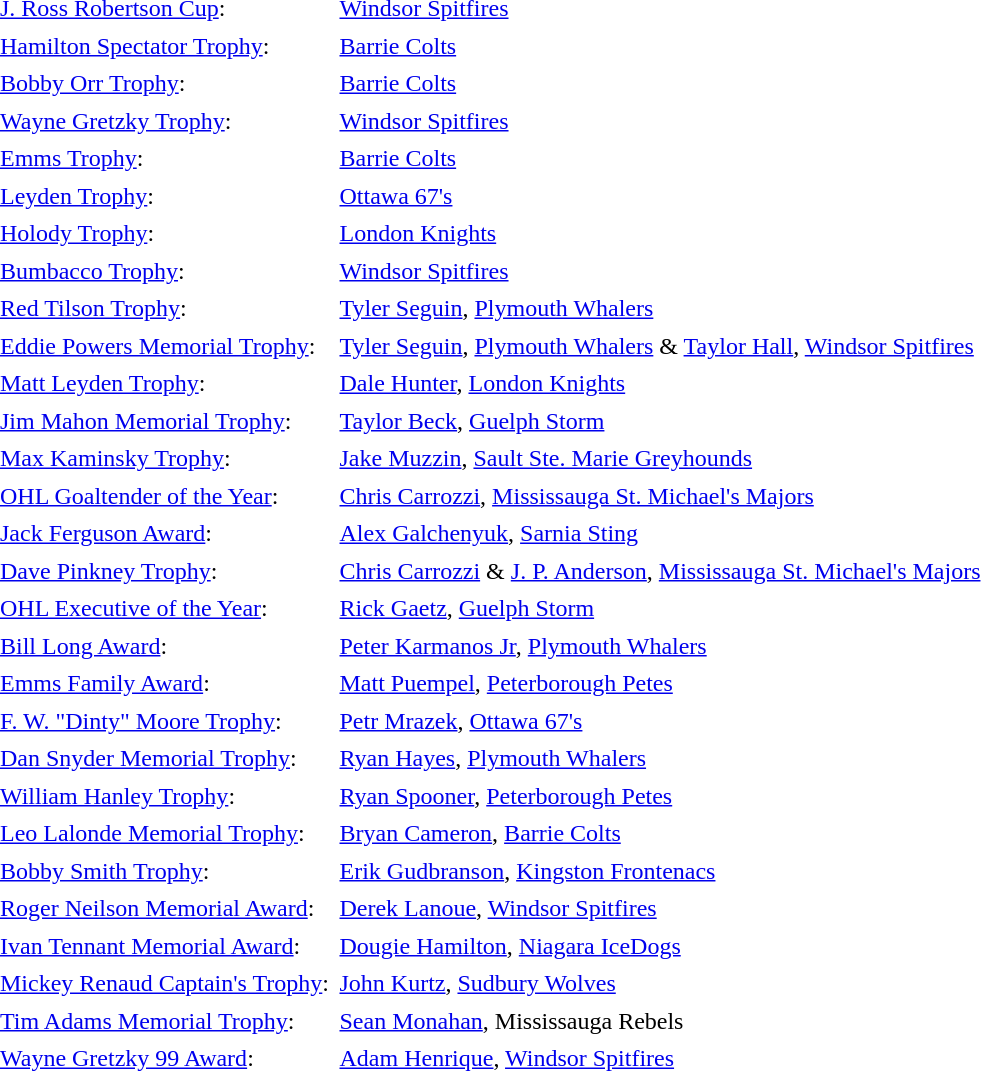<table cellpadding="3" cellspacing="1">
<tr>
<td><a href='#'>J. Ross Robertson Cup</a>:</td>
<td><a href='#'>Windsor Spitfires</a></td>
</tr>
<tr>
<td><a href='#'>Hamilton Spectator Trophy</a>:</td>
<td><a href='#'>Barrie Colts</a></td>
</tr>
<tr>
<td><a href='#'>Bobby Orr Trophy</a>:</td>
<td><a href='#'>Barrie Colts</a></td>
</tr>
<tr>
<td><a href='#'>Wayne Gretzky Trophy</a>:</td>
<td><a href='#'>Windsor Spitfires</a></td>
</tr>
<tr>
<td><a href='#'>Emms Trophy</a>:</td>
<td><a href='#'>Barrie Colts</a></td>
</tr>
<tr>
<td><a href='#'>Leyden Trophy</a>:</td>
<td><a href='#'>Ottawa 67's</a></td>
</tr>
<tr>
<td><a href='#'>Holody Trophy</a>:</td>
<td><a href='#'>London Knights</a></td>
</tr>
<tr>
<td><a href='#'>Bumbacco Trophy</a>:</td>
<td><a href='#'>Windsor Spitfires</a></td>
</tr>
<tr>
<td><a href='#'>Red Tilson Trophy</a>:</td>
<td><a href='#'>Tyler Seguin</a>, <a href='#'>Plymouth Whalers</a></td>
</tr>
<tr>
<td><a href='#'>Eddie Powers Memorial Trophy</a>:</td>
<td><a href='#'>Tyler Seguin</a>, <a href='#'>Plymouth Whalers</a> & <a href='#'>Taylor Hall</a>, <a href='#'>Windsor Spitfires</a></td>
</tr>
<tr>
<td><a href='#'>Matt Leyden Trophy</a>:</td>
<td><a href='#'>Dale Hunter</a>, <a href='#'>London Knights</a></td>
</tr>
<tr>
<td><a href='#'>Jim Mahon Memorial Trophy</a>:</td>
<td><a href='#'>Taylor Beck</a>, <a href='#'>Guelph Storm</a></td>
</tr>
<tr>
<td><a href='#'>Max Kaminsky Trophy</a>:</td>
<td><a href='#'>Jake Muzzin</a>, <a href='#'>Sault Ste. Marie Greyhounds</a></td>
</tr>
<tr>
<td><a href='#'>OHL Goaltender of the Year</a>:</td>
<td><a href='#'>Chris Carrozzi</a>, <a href='#'>Mississauga St. Michael's Majors</a></td>
</tr>
<tr>
<td><a href='#'>Jack Ferguson Award</a>:</td>
<td><a href='#'>Alex Galchenyuk</a>, <a href='#'>Sarnia Sting</a></td>
</tr>
<tr>
<td><a href='#'>Dave Pinkney Trophy</a>:</td>
<td><a href='#'>Chris Carrozzi</a> & <a href='#'>J. P. Anderson</a>, <a href='#'>Mississauga St. Michael's Majors</a></td>
</tr>
<tr>
<td><a href='#'>OHL Executive of the Year</a>:</td>
<td><a href='#'>Rick Gaetz</a>, <a href='#'>Guelph Storm</a></td>
</tr>
<tr>
<td><a href='#'>Bill Long Award</a>:</td>
<td><a href='#'>Peter Karmanos Jr</a>, <a href='#'>Plymouth Whalers</a></td>
</tr>
<tr>
<td><a href='#'>Emms Family Award</a>:</td>
<td><a href='#'>Matt Puempel</a>, <a href='#'>Peterborough Petes</a></td>
</tr>
<tr>
<td><a href='#'>F. W. "Dinty" Moore Trophy</a>:</td>
<td><a href='#'>Petr Mrazek</a>, <a href='#'>Ottawa 67's</a></td>
</tr>
<tr>
<td><a href='#'>Dan Snyder Memorial Trophy</a>:</td>
<td><a href='#'>Ryan Hayes</a>, <a href='#'>Plymouth Whalers</a></td>
</tr>
<tr>
<td><a href='#'>William Hanley Trophy</a>:</td>
<td><a href='#'>Ryan Spooner</a>, <a href='#'>Peterborough Petes</a></td>
</tr>
<tr>
<td><a href='#'>Leo Lalonde Memorial Trophy</a>:</td>
<td><a href='#'>Bryan Cameron</a>, <a href='#'>Barrie Colts</a></td>
</tr>
<tr>
<td><a href='#'>Bobby Smith Trophy</a>:</td>
<td><a href='#'>Erik Gudbranson</a>, <a href='#'>Kingston Frontenacs</a></td>
</tr>
<tr>
<td><a href='#'>Roger Neilson Memorial Award</a>:</td>
<td><a href='#'>Derek Lanoue</a>, <a href='#'>Windsor Spitfires</a></td>
</tr>
<tr>
<td><a href='#'>Ivan Tennant Memorial Award</a>:</td>
<td><a href='#'>Dougie Hamilton</a>, <a href='#'>Niagara IceDogs</a></td>
</tr>
<tr>
<td><a href='#'>Mickey Renaud Captain's Trophy</a>:</td>
<td><a href='#'>John Kurtz</a>, <a href='#'>Sudbury Wolves</a></td>
</tr>
<tr>
<td><a href='#'>Tim Adams Memorial Trophy</a>:</td>
<td><a href='#'>Sean Monahan</a>, Mississauga Rebels</td>
</tr>
<tr>
<td><a href='#'>Wayne Gretzky 99 Award</a>:</td>
<td><a href='#'>Adam Henrique</a>, <a href='#'>Windsor Spitfires</a></td>
</tr>
</table>
